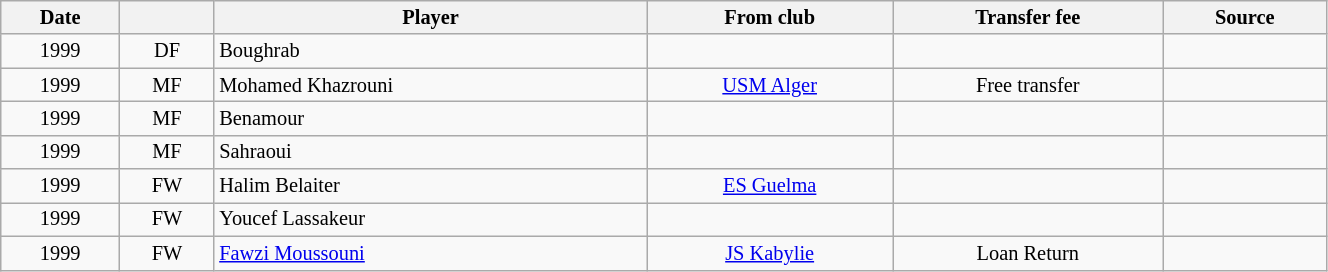<table class="wikitable sortable" style="width:70%; text-align:center; font-size:85%; text-align:centre;">
<tr>
<th><strong>Date</strong></th>
<th><strong></strong></th>
<th><strong>Player</strong></th>
<th><strong>From club</strong></th>
<th><strong>Transfer fee</strong></th>
<th><strong>Source</strong></th>
</tr>
<tr>
<td>1999</td>
<td>DF</td>
<td align="left"> Boughrab</td>
<td></td>
<td></td>
<td></td>
</tr>
<tr>
<td>1999</td>
<td>MF</td>
<td align="left"> Mohamed Khazrouni</td>
<td><a href='#'>USM Alger</a></td>
<td>Free transfer</td>
<td></td>
</tr>
<tr>
<td>1999</td>
<td>MF</td>
<td align="left"> Benamour</td>
<td></td>
<td></td>
<td></td>
</tr>
<tr>
<td>1999</td>
<td>MF</td>
<td align="left"> Sahraoui</td>
<td></td>
<td></td>
<td></td>
</tr>
<tr>
<td>1999</td>
<td>FW</td>
<td align="left"> Halim Belaiter</td>
<td><a href='#'>ES Guelma</a></td>
<td></td>
<td></td>
</tr>
<tr>
<td>1999</td>
<td>FW</td>
<td align="left"> Youcef Lassakeur</td>
<td></td>
<td></td>
<td></td>
</tr>
<tr>
<td>1999</td>
<td>FW</td>
<td align="left"> <a href='#'>Fawzi Moussouni</a></td>
<td><a href='#'>JS Kabylie</a></td>
<td>Loan Return</td>
<td></td>
</tr>
</table>
